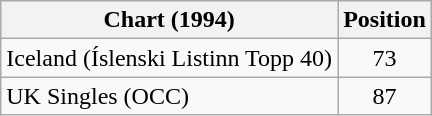<table class="wikitable">
<tr>
<th>Chart (1994)</th>
<th>Position</th>
</tr>
<tr>
<td>Iceland (Íslenski Listinn Topp 40)</td>
<td align="center">73</td>
</tr>
<tr>
<td>UK Singles (OCC)</td>
<td align="center">87</td>
</tr>
</table>
